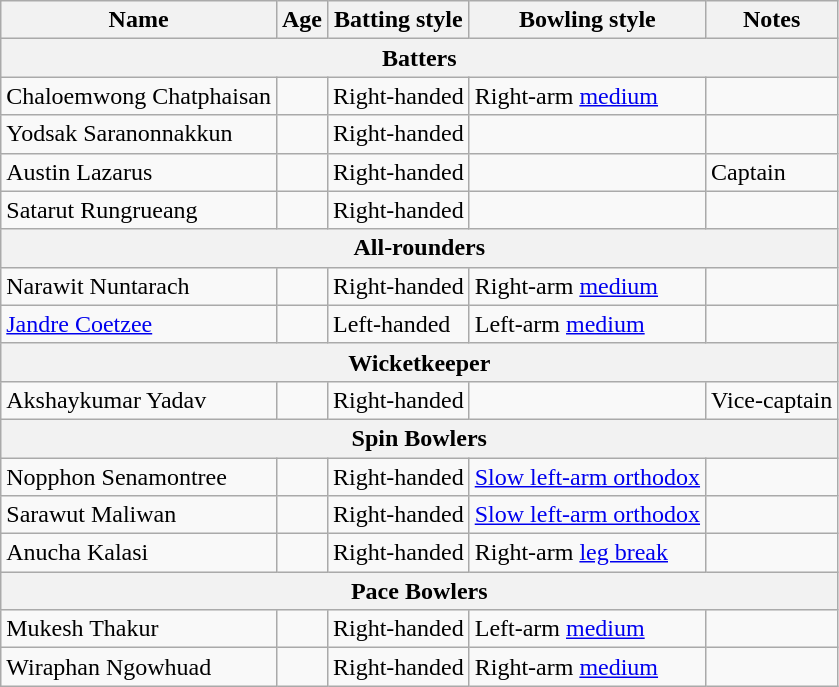<table class="wikitable">
<tr>
<th>Name</th>
<th>Age</th>
<th>Batting style</th>
<th>Bowling style</th>
<th>Notes</th>
</tr>
<tr>
<th colspan="5">Batters</th>
</tr>
<tr>
<td>Chaloemwong Chatphaisan</td>
<td></td>
<td>Right-handed</td>
<td>Right-arm <a href='#'>medium</a></td>
<td></td>
</tr>
<tr>
<td>Yodsak Saranonnakkun</td>
<td></td>
<td>Right-handed</td>
<td></td>
<td></td>
</tr>
<tr>
<td>Austin Lazarus</td>
<td></td>
<td>Right-handed</td>
<td></td>
<td>Captain</td>
</tr>
<tr>
<td>Satarut Rungrueang</td>
<td></td>
<td>Right-handed</td>
<td></td>
<td></td>
</tr>
<tr>
<th colspan="5">All-rounders</th>
</tr>
<tr>
<td>Narawit Nuntarach</td>
<td></td>
<td>Right-handed</td>
<td>Right-arm <a href='#'>medium</a></td>
<td></td>
</tr>
<tr>
<td><a href='#'>Jandre Coetzee</a></td>
<td></td>
<td>Left-handed</td>
<td>Left-arm <a href='#'>medium</a></td>
<td></td>
</tr>
<tr>
<th colspan="5">Wicketkeeper</th>
</tr>
<tr>
<td>Akshaykumar Yadav</td>
<td></td>
<td>Right-handed</td>
<td></td>
<td>Vice-captain</td>
</tr>
<tr>
<th colspan="5">Spin Bowlers</th>
</tr>
<tr>
<td>Nopphon Senamontree</td>
<td></td>
<td>Right-handed</td>
<td><a href='#'>Slow left-arm orthodox</a></td>
<td></td>
</tr>
<tr>
<td>Sarawut Maliwan</td>
<td></td>
<td>Right-handed</td>
<td><a href='#'>Slow left-arm orthodox</a></td>
<td></td>
</tr>
<tr>
<td>Anucha Kalasi</td>
<td></td>
<td>Right-handed</td>
<td>Right-arm <a href='#'>leg break</a></td>
<td></td>
</tr>
<tr>
<th colspan="5">Pace Bowlers</th>
</tr>
<tr>
<td>Mukesh Thakur</td>
<td></td>
<td>Right-handed</td>
<td>Left-arm <a href='#'>medium</a></td>
<td></td>
</tr>
<tr>
<td>Wiraphan Ngowhuad</td>
<td></td>
<td>Right-handed</td>
<td>Right-arm <a href='#'>medium</a></td>
<td></td>
</tr>
</table>
